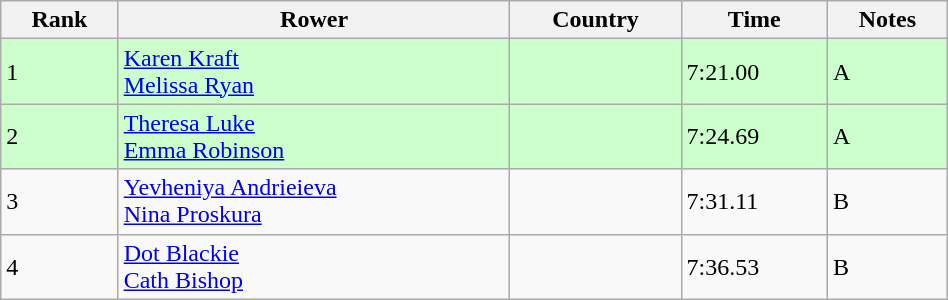<table class="wikitable sortable" width=50%>
<tr>
<th>Rank</th>
<th>Rower</th>
<th>Country</th>
<th>Time</th>
<th>Notes</th>
</tr>
<tr bgcolor=ccffcc>
<td>1</td>
<td><a href='#'>Karen Kraft</a><br><a href='#'>Melissa Ryan</a></td>
<td></td>
<td>7:21.00</td>
<td>A</td>
</tr>
<tr bgcolor=ccffcc>
<td>2</td>
<td><a href='#'>Theresa Luke</a><br><a href='#'>Emma Robinson</a></td>
<td></td>
<td>7:24.69</td>
<td>A</td>
</tr>
<tr>
<td>3</td>
<td><a href='#'>Yevheniya Andrieieva</a><br><a href='#'>Nina Proskura</a></td>
<td></td>
<td>7:31.11</td>
<td>B</td>
</tr>
<tr>
<td>4</td>
<td><a href='#'>Dot Blackie</a><br><a href='#'>Cath Bishop</a></td>
<td></td>
<td>7:36.53</td>
<td>B</td>
</tr>
</table>
